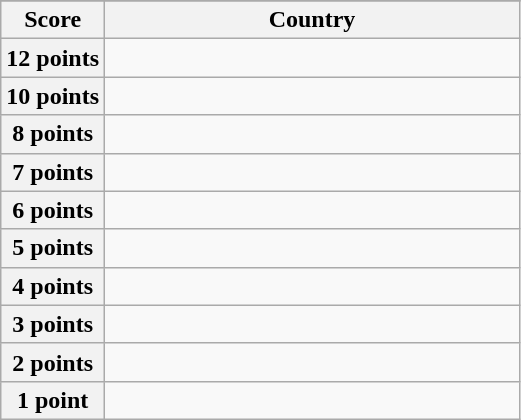<table class="wikitable">
<tr>
</tr>
<tr>
<th scope="col" width="20%">Score</th>
<th scope="col">Country</th>
</tr>
<tr>
<th scope="row">12 points</th>
<td></td>
</tr>
<tr>
<th scope="row">10 points</th>
<td></td>
</tr>
<tr>
<th scope="row">8 points</th>
<td></td>
</tr>
<tr>
<th scope="row">7 points</th>
<td></td>
</tr>
<tr>
<th scope="row">6 points</th>
<td></td>
</tr>
<tr>
<th scope="row">5 points</th>
<td></td>
</tr>
<tr>
<th scope="row">4 points</th>
<td></td>
</tr>
<tr>
<th scope="row">3 points</th>
<td></td>
</tr>
<tr>
<th scope="row">2 points</th>
<td></td>
</tr>
<tr>
<th scope="row">1 point</th>
<td></td>
</tr>
</table>
